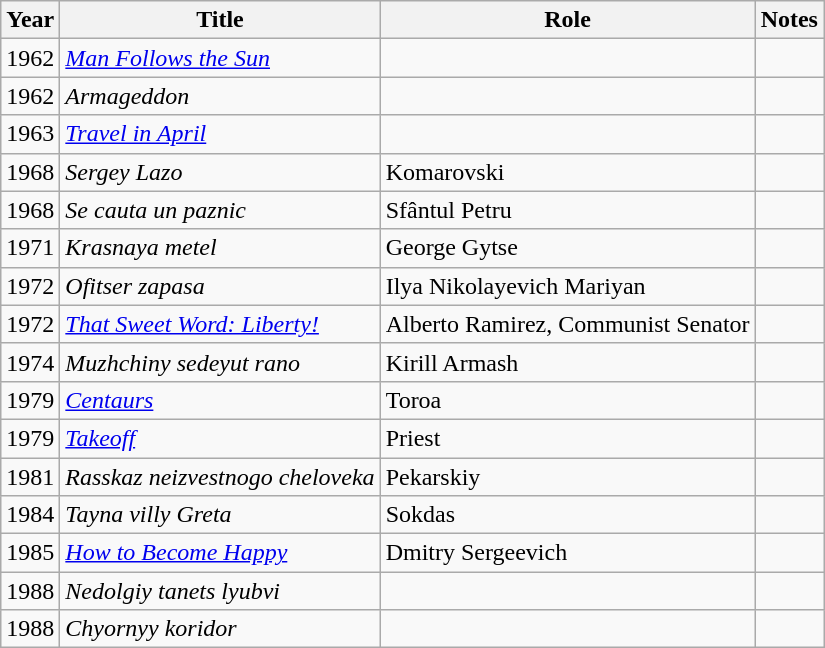<table class="wikitable">
<tr>
<th>Year</th>
<th>Title</th>
<th>Role</th>
<th>Notes</th>
</tr>
<tr>
<td>1962</td>
<td><em><a href='#'>Man Follows the Sun</a></em></td>
<td></td>
<td></td>
</tr>
<tr>
<td>1962</td>
<td><em>Armageddon</em></td>
<td></td>
<td></td>
</tr>
<tr>
<td>1963</td>
<td><em><a href='#'>Travel in April</a></em></td>
<td></td>
<td></td>
</tr>
<tr>
<td>1968</td>
<td><em>Sergey Lazo</em></td>
<td>Komarovski</td>
<td></td>
</tr>
<tr>
<td>1968</td>
<td><em>Se cauta un paznic</em></td>
<td>Sfântul Petru</td>
<td></td>
</tr>
<tr>
<td>1971</td>
<td><em>Krasnaya metel</em></td>
<td>George Gytse</td>
<td></td>
</tr>
<tr>
<td>1972</td>
<td><em>Ofitser zapasa</em></td>
<td>Ilya Nikolayevich Mariyan</td>
<td></td>
</tr>
<tr>
<td>1972</td>
<td><em><a href='#'>That Sweet Word: Liberty!</a></em></td>
<td>Alberto Ramirez, Communist Senator</td>
<td></td>
</tr>
<tr>
<td>1974</td>
<td><em>Muzhchiny sedeyut rano</em></td>
<td>Kirill Armash</td>
<td></td>
</tr>
<tr>
<td>1979</td>
<td><em><a href='#'>Centaurs</a></em></td>
<td>Toroa</td>
<td></td>
</tr>
<tr>
<td>1979</td>
<td><em><a href='#'>Takeoff</a></em></td>
<td>Priest</td>
<td></td>
</tr>
<tr>
<td>1981</td>
<td><em>Rasskaz neizvestnogo cheloveka</em></td>
<td>Pekarskiy</td>
<td></td>
</tr>
<tr>
<td>1984</td>
<td><em>Tayna villy Greta</em></td>
<td>Sokdas</td>
<td></td>
</tr>
<tr>
<td>1985</td>
<td><em><a href='#'>How to Become Happy</a></em></td>
<td>Dmitry Sergeevich</td>
<td></td>
</tr>
<tr>
<td>1988</td>
<td><em>Nedolgiy tanets lyubvi</em></td>
<td></td>
<td></td>
</tr>
<tr>
<td>1988</td>
<td><em>Chyornyy koridor</em></td>
<td></td>
<td></td>
</tr>
</table>
